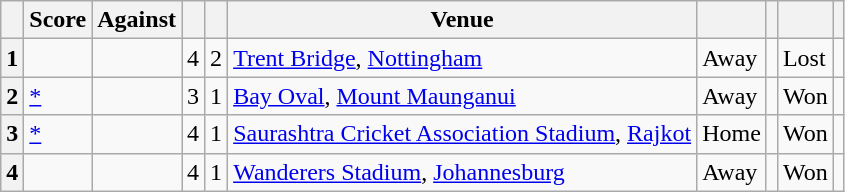<table class="wikitable sortable">
<tr>
<th scope = "col"></th>
<th scope = "col">Score</th>
<th scope = "col">Against</th>
<th scope = "col"><a href='#'></a></th>
<th scope = "col"><a href='#'></a></th>
<th scope = "col">Venue</th>
<th scope = "col"></th>
<th scope = "col"></th>
<th scope = "col"></th>
<th scope="col" class="unsortable"></th>
</tr>
<tr>
<th scope = "row">1</th>
<td></td>
<td></td>
<td>4</td>
<td>2</td>
<td><a href='#'>Trent Bridge</a>, <a href='#'>Nottingham</a></td>
<td>Away</td>
<td></td>
<td>Lost</td>
<td></td>
</tr>
<tr>
<th scope = "row">2</th>
<td><a href='#'>*</a></td>
<td></td>
<td>3</td>
<td>1</td>
<td><a href='#'>Bay Oval</a>, <a href='#'>Mount Maunganui</a></td>
<td>Away</td>
<td></td>
<td>Won</td>
<td></td>
</tr>
<tr>
<th scope = "row">3</th>
<td><a href='#'>*</a></td>
<td></td>
<td>4</td>
<td>1</td>
<td><a href='#'>Saurashtra Cricket Association Stadium</a>, <a href='#'>Rajkot</a></td>
<td>Home</td>
<td></td>
<td>Won</td>
<td></td>
</tr>
<tr>
<th scope = "row">4</th>
<td></td>
<td></td>
<td>4</td>
<td>1</td>
<td><a href='#'>Wanderers Stadium</a>, <a href='#'>Johannesburg</a></td>
<td>Away</td>
<td></td>
<td>Won</td>
<td></td>
</tr>
</table>
